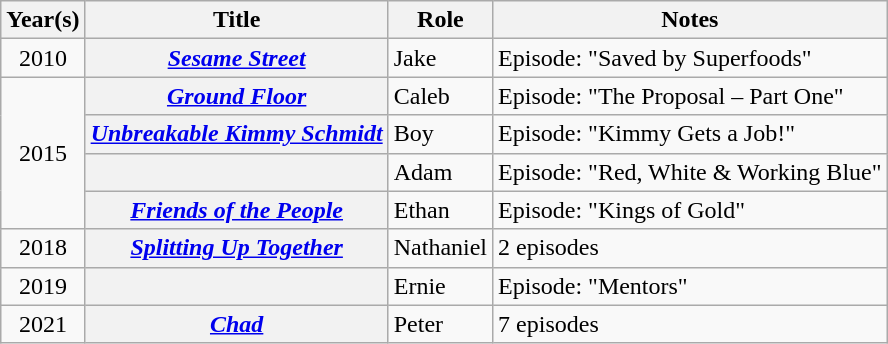<table class="wikitable plainrowheaders sortable">
<tr>
<th>Year(s)</th>
<th>Title</th>
<th>Role</th>
<th class="unsortable">Notes</th>
</tr>
<tr>
<td style="text-align:center;">2010</td>
<th scope=row><em><a href='#'>Sesame Street</a></em></th>
<td>Jake</td>
<td>Episode: "Saved by Superfoods"</td>
</tr>
<tr>
<td rowspan="4" style="text-align:center;">2015</td>
<th scope=row><em><a href='#'>Ground Floor</a></em></th>
<td>Caleb</td>
<td>Episode: "The Proposal – Part One"</td>
</tr>
<tr>
<th scope=row><em><a href='#'>Unbreakable Kimmy Schmidt</a></em></th>
<td>Boy</td>
<td>Episode: "Kimmy Gets a Job!"</td>
</tr>
<tr>
<th scope=row><em></em></th>
<td>Adam</td>
<td>Episode: "Red, White & Working Blue"</td>
</tr>
<tr>
<th scope=row><em><a href='#'>Friends of the People</a></em></th>
<td>Ethan</td>
<td>Episode: "Kings of Gold"</td>
</tr>
<tr>
<td style="text-align:center;">2018</td>
<th scope=row><em><a href='#'>Splitting Up Together</a></em></th>
<td>Nathaniel</td>
<td>2 episodes</td>
</tr>
<tr>
<td style="text-align:center;">2019</td>
<th scope=row><em></em></th>
<td>Ernie</td>
<td>Episode: "Mentors"</td>
</tr>
<tr>
<td style="text-align:center;">2021</td>
<th scope=row><em><a href='#'>Chad</a></em></th>
<td>Peter</td>
<td>7 episodes</td>
</tr>
</table>
